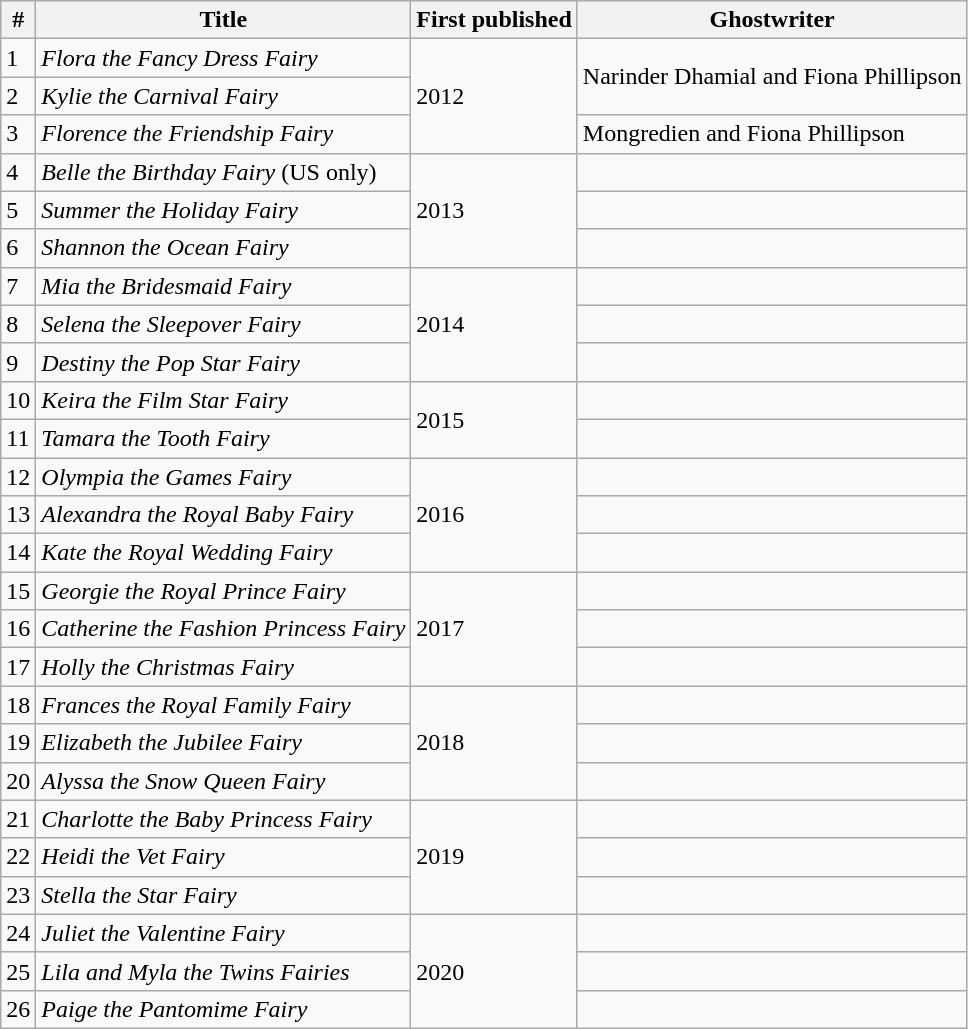<table class="wikitable sortable nowraplinks">
<tr>
<th scope="col">#</th>
<th scope="col">Title</th>
<th scope="col">First published</th>
<th scope="col">Ghostwriter</th>
</tr>
<tr>
<td bgcolor=>1</td>
<td><em>Flora the Fancy Dress Fairy</em></td>
<td rowspan="3">2012</td>
<td rowspan="2">Narinder Dhamial and Fiona Phillipson</td>
</tr>
<tr>
<td bgcolor=>2</td>
<td><em>Kylie the Carnival Fairy</em></td>
</tr>
<tr>
<td bgcolor=>3</td>
<td><em>Florence the Friendship Fairy</em></td>
<td>Mongredien and Fiona Phillipson</td>
</tr>
<tr>
<td bgcolor=>4</td>
<td><em>Belle the Birthday Fairy</em> (US only)</td>
<td rowspan="3">2013</td>
<td></td>
</tr>
<tr>
<td bgcolor=>5</td>
<td><em>Summer the Holiday Fairy</em></td>
<td></td>
</tr>
<tr>
<td bgcolor=>6</td>
<td><em>Shannon the Ocean Fairy</em></td>
<td></td>
</tr>
<tr>
<td bgcolor=>7</td>
<td><em>Mia the Bridesmaid Fairy</em></td>
<td rowspan="3">2014</td>
<td></td>
</tr>
<tr>
<td bgcolor=>8</td>
<td><em>Selena the Sleepover Fairy</em></td>
<td></td>
</tr>
<tr>
<td bgcolor=>9</td>
<td><em>Destiny the Pop Star Fairy</em></td>
<td></td>
</tr>
<tr>
<td bgcolor=>10</td>
<td><em>Keira the Film Star Fairy</em></td>
<td rowspan="2">2015</td>
<td></td>
</tr>
<tr>
<td bgcolor=>11</td>
<td><em>Tamara the Tooth Fairy</em></td>
<td></td>
</tr>
<tr>
<td bgcolor=>12</td>
<td><em>Olympia the Games Fairy</em></td>
<td rowspan="3">2016</td>
<td></td>
</tr>
<tr>
<td bgcolor=>13</td>
<td><em>Alexandra the Royal Baby Fairy</em></td>
<td></td>
</tr>
<tr>
<td bgcolor=>14</td>
<td><em>Kate the Royal Wedding Fairy</em></td>
<td></td>
</tr>
<tr>
<td bgcolor=>15</td>
<td><em>Georgie the Royal Prince Fairy</em></td>
<td rowspan="3">2017</td>
<td></td>
</tr>
<tr>
<td bgcolor=>16</td>
<td><em>Catherine the Fashion Princess Fairy</em></td>
<td></td>
</tr>
<tr>
<td bgcolor=>17</td>
<td><em>Holly the Christmas Fairy</em></td>
<td></td>
</tr>
<tr>
<td bgcolor=>18</td>
<td><em>Frances the Royal Family Fairy</em></td>
<td rowspan="3">2018</td>
<td></td>
</tr>
<tr>
<td bgcolor=>19</td>
<td><em>Elizabeth the Jubilee Fairy</em></td>
<td></td>
</tr>
<tr>
<td bgcolor=>20</td>
<td><em>Alyssa the Snow Queen Fairy</em></td>
<td></td>
</tr>
<tr>
<td bgcolor=>21</td>
<td><em>Charlotte the Baby Princess Fairy</em></td>
<td rowspan="3">2019</td>
<td></td>
</tr>
<tr>
<td bgcolor=>22</td>
<td><em>Heidi the Vet Fairy</em></td>
<td></td>
</tr>
<tr>
<td bgcolor=>23</td>
<td><em>Stella the Star Fairy</em></td>
<td></td>
</tr>
<tr>
<td bgcolor=>24</td>
<td><em>Juliet the Valentine Fairy</em></td>
<td rowspan="3">2020</td>
<td></td>
</tr>
<tr>
<td bgcolor=>25</td>
<td><em>Lila and Myla the Twins Fairies</em></td>
<td></td>
</tr>
<tr>
<td bgcolor=>26</td>
<td><em>Paige the Pantomime Fairy</em></td>
<td></td>
</tr>
</table>
